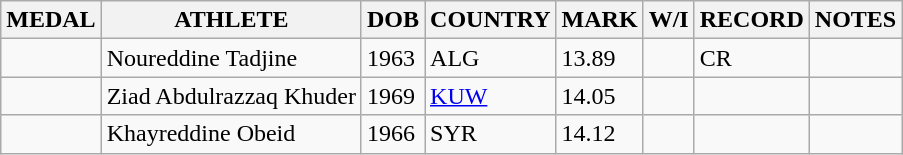<table class="wikitable">
<tr>
<th>MEDAL</th>
<th>ATHLETE</th>
<th>DOB</th>
<th>COUNTRY</th>
<th>MARK</th>
<th>W/I</th>
<th>RECORD</th>
<th>NOTES</th>
</tr>
<tr>
<td></td>
<td>Noureddine Tadjine</td>
<td>1963</td>
<td>ALG</td>
<td>13.89</td>
<td></td>
<td>CR</td>
<td></td>
</tr>
<tr>
<td></td>
<td>Ziad Abdulrazzaq Khuder</td>
<td>1969</td>
<td><a href='#'>KUW</a></td>
<td>14.05</td>
<td></td>
<td></td>
<td></td>
</tr>
<tr>
<td></td>
<td>Khayreddine Obeid</td>
<td>1966</td>
<td>SYR</td>
<td>14.12</td>
<td></td>
<td></td>
<td></td>
</tr>
</table>
